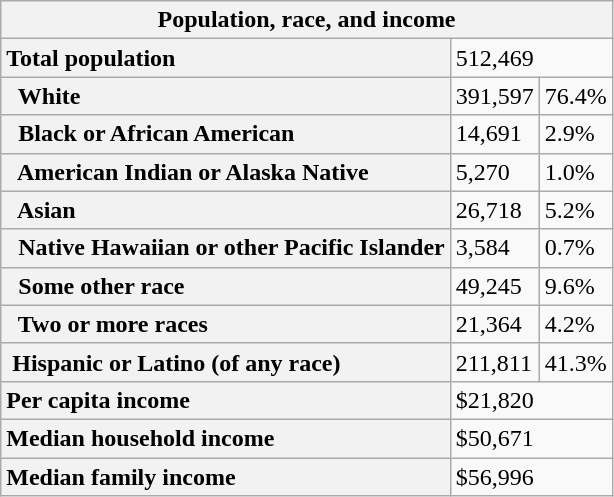<table class="wikitable collapsible collapsed">
<tr>
<th colspan=6>Population, race, and income</th>
</tr>
<tr>
<th scope="row" style="text-align: left;">Total population</th>
<td colspan=2>512,469</td>
</tr>
<tr>
<th scope="row" style="text-align: left;">  White</th>
<td>391,597</td>
<td>76.4%</td>
</tr>
<tr>
<th scope="row" style="text-align: left;">  Black or African American</th>
<td>14,691</td>
<td>2.9%</td>
</tr>
<tr>
<th scope="row" style="text-align: left;">  American Indian or Alaska Native</th>
<td>5,270</td>
<td>1.0%</td>
</tr>
<tr>
<th scope="row" style="text-align: left;">  Asian</th>
<td>26,718</td>
<td>5.2%</td>
</tr>
<tr>
<th scope="row" style="text-align: left;">  Native Hawaiian or other Pacific Islander</th>
<td>3,584</td>
<td>0.7%</td>
</tr>
<tr>
<th scope="row" style="text-align: left;">  Some other race</th>
<td>49,245</td>
<td>9.6%</td>
</tr>
<tr>
<th scope="row" style="text-align: left;">  Two or more races</th>
<td>21,364</td>
<td>4.2%</td>
</tr>
<tr>
<th scope="row" style="text-align: left;"> Hispanic or Latino (of any race)</th>
<td>211,811</td>
<td>41.3%</td>
</tr>
<tr>
<th scope="row" style="text-align: left;">Per capita income</th>
<td colspan=2>$21,820</td>
</tr>
<tr>
<th scope="row" style="text-align: left;">Median household income</th>
<td colspan=2>$50,671</td>
</tr>
<tr>
<th scope="row" style="text-align: left;">Median family income</th>
<td colspan=2>$56,996</td>
</tr>
</table>
